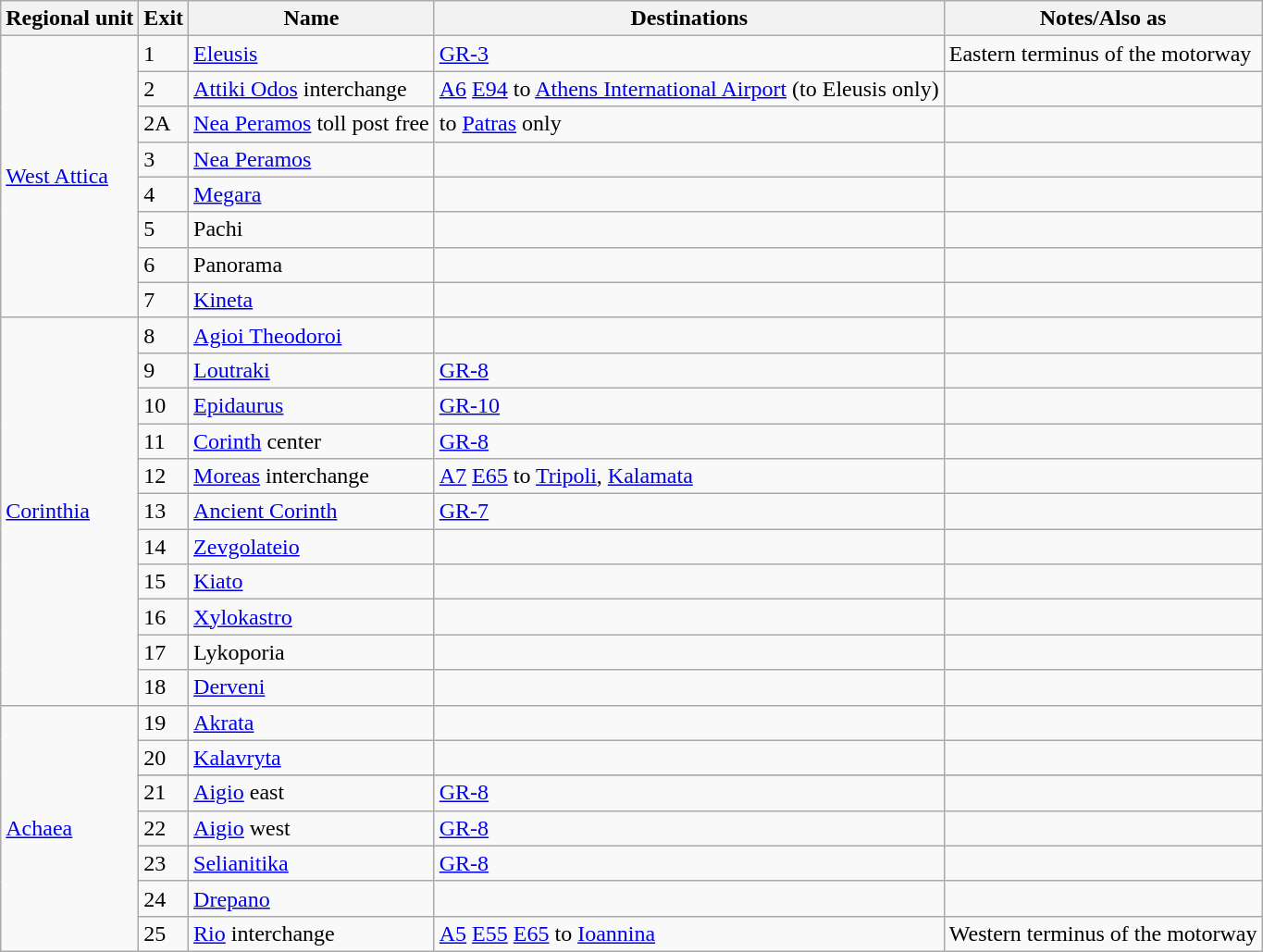<table class="wikitable collapsible uncollapsed">
<tr>
<th scope="col">Regional unit</th>
<th scope="col">Exit</th>
<th scope="col">Name</th>
<th scope="col">Destinations</th>
<th scope="col">Notes/Also as</th>
</tr>
<tr>
<td rowspan= 8><a href='#'>West Attica</a></td>
<td>1</td>
<td><a href='#'>Eleusis</a></td>
<td> <a href='#'>GR-3</a></td>
<td>Eastern terminus of the motorway</td>
</tr>
<tr>
<td>2</td>
<td><a href='#'>Attiki Odos</a> interchange</td>
<td> <a href='#'>A6</a>  <a href='#'>E94</a> to <a href='#'>Athens International Airport</a> (to Eleusis only)</td>
<td></td>
</tr>
<tr>
<td>2A</td>
<td><a href='#'>Nea Peramos</a> toll post free</td>
<td>to <a href='#'>Patras</a> only</td>
<td></td>
</tr>
<tr>
<td>3</td>
<td><a href='#'>Nea Peramos</a></td>
<td></td>
<td></td>
</tr>
<tr>
<td>4</td>
<td><a href='#'>Megara</a></td>
<td></td>
<td></td>
</tr>
<tr>
<td>5</td>
<td>Pachi</td>
<td></td>
<td></td>
</tr>
<tr>
<td>6</td>
<td>Panorama</td>
<td></td>
<td></td>
</tr>
<tr>
<td>7</td>
<td><a href='#'>Kineta</a></td>
<td></td>
<td></td>
</tr>
<tr>
<td rowspan= 11><a href='#'>Corinthia</a></td>
<td>8</td>
<td><a href='#'>Agioi Theodoroi</a></td>
<td></td>
<td></td>
</tr>
<tr>
<td>9</td>
<td><a href='#'>Loutraki</a></td>
<td> <a href='#'>GR-8</a></td>
<td></td>
</tr>
<tr>
<td>10</td>
<td><a href='#'>Epidaurus</a></td>
<td> <a href='#'>GR-10</a></td>
<td></td>
</tr>
<tr>
<td>11</td>
<td><a href='#'>Corinth</a> center</td>
<td> <a href='#'>GR-8</a></td>
<td></td>
</tr>
<tr>
<td>12</td>
<td><a href='#'>Moreas</a> interchange</td>
<td> <a href='#'>A7</a>  <a href='#'>E65</a> to <a href='#'>Tripoli</a>, <a href='#'>Kalamata</a></td>
<td></td>
</tr>
<tr>
<td>13</td>
<td><a href='#'>Ancient Corinth</a></td>
<td> <a href='#'>GR-7</a></td>
<td></td>
</tr>
<tr>
<td>14</td>
<td><a href='#'>Zevgolateio</a></td>
<td></td>
<td></td>
</tr>
<tr>
<td>15</td>
<td><a href='#'>Kiato</a></td>
<td></td>
<td></td>
</tr>
<tr>
<td>16</td>
<td><a href='#'>Xylokastro</a></td>
<td></td>
<td></td>
</tr>
<tr>
<td>17</td>
<td>Lykoporia</td>
<td></td>
<td></td>
</tr>
<tr>
<td>18</td>
<td><a href='#'>Derveni</a></td>
<td></td>
<td></td>
</tr>
<tr>
<td rowspan= 10><a href='#'>Achaea</a></td>
<td>19</td>
<td><a href='#'>Akrata</a></td>
<td></td>
<td></td>
</tr>
<tr>
<td>20</td>
<td><a href='#'>Kalavryta</a></td>
<td></td>
<td></td>
</tr>
<tr>
</tr>
<tr>
<td>21</td>
<td><a href='#'>Aigio</a> east</td>
<td> <a href='#'>GR-8</a></td>
<td></td>
</tr>
<tr>
<td>22</td>
<td><a href='#'>Aigio</a> west</td>
<td> <a href='#'>GR-8</a></td>
<td></td>
</tr>
<tr>
<td>23</td>
<td><a href='#'>Selianitika</a></td>
<td> <a href='#'>GR-8</a></td>
<td></td>
</tr>
<tr>
<td>24</td>
<td><a href='#'>Drepano</a></td>
<td></td>
<td></td>
</tr>
<tr>
<td>25</td>
<td><a href='#'>Rio</a> interchange</td>
<td> <a href='#'>A5</a>  <a href='#'>E55</a>  <a href='#'>E65</a> to <a href='#'>Ioannina</a></td>
<td>Western terminus of the motorway</td>
</tr>
</table>
